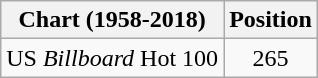<table class="wikitable plainrowheaders">
<tr>
<th>Chart (1958-2018)</th>
<th>Position</th>
</tr>
<tr>
<td>US <em>Billboard</em> Hot 100</td>
<td style="text-align:center;">265</td>
</tr>
</table>
